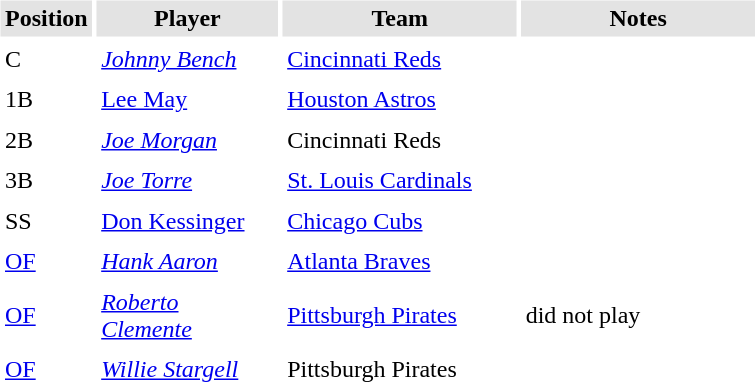<table border="0" cellspacing="3" cellpadding="3">
<tr style="background: #e3e3e3;">
<th width="50">Position</th>
<th width="115">Player</th>
<th width="150">Team</th>
<th width="150">Notes</th>
</tr>
<tr>
<td>C</td>
<td><em><a href='#'>Johnny Bench</a></em></td>
<td><a href='#'>Cincinnati Reds</a></td>
<td></td>
</tr>
<tr>
<td>1B</td>
<td><a href='#'>Lee May</a></td>
<td><a href='#'>Houston Astros</a></td>
<td></td>
</tr>
<tr>
<td>2B</td>
<td><em><a href='#'>Joe Morgan</a></em></td>
<td>Cincinnati Reds</td>
<td></td>
</tr>
<tr>
<td>3B</td>
<td><em><a href='#'>Joe Torre</a></em></td>
<td><a href='#'>St. Louis Cardinals</a></td>
<td></td>
</tr>
<tr>
<td>SS</td>
<td><a href='#'>Don Kessinger</a></td>
<td><a href='#'>Chicago Cubs</a></td>
<td></td>
</tr>
<tr>
<td><a href='#'>OF</a></td>
<td><em><a href='#'>Hank Aaron</a></em></td>
<td><a href='#'>Atlanta Braves</a></td>
<td></td>
</tr>
<tr>
<td><a href='#'>OF</a></td>
<td><em><a href='#'>Roberto Clemente</a></em></td>
<td><a href='#'>Pittsburgh Pirates</a></td>
<td>did not play</td>
</tr>
<tr>
<td><a href='#'>OF</a></td>
<td><em><a href='#'>Willie Stargell</a></em></td>
<td>Pittsburgh Pirates</td>
<td></td>
</tr>
</table>
